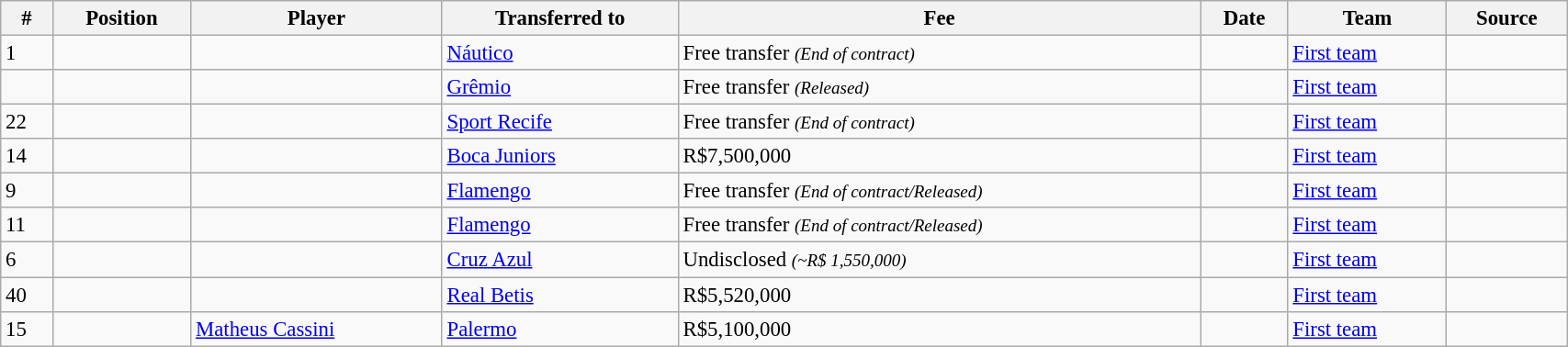<table class="wikitable sortable" style="width:90%; text-align:center; font-size:95%; text-align:left;">
<tr>
<th>#</th>
<th>Position</th>
<th>Player</th>
<th>Transferred to</th>
<th>Fee</th>
<th>Date</th>
<th>Team</th>
<th>Source</th>
</tr>
<tr>
<td>1</td>
<td></td>
<td></td>
<td> <a href='#'>Náutico</a></td>
<td>Free transfer <small><em>(End of contract)</em></small></td>
<td></td>
<td><a href='#'>First team</a></td>
<td></td>
</tr>
<tr>
<td></td>
<td></td>
<td></td>
<td> <a href='#'>Grêmio</a></td>
<td>Free transfer <small><em>(Released)</em></small></td>
<td></td>
<td><a href='#'>First team</a></td>
<td></td>
</tr>
<tr>
<td>22</td>
<td></td>
<td></td>
<td> <a href='#'>Sport Recife</a></td>
<td>Free transfer <small><em>(End of contract)</em></small></td>
<td></td>
<td><a href='#'>First team</a></td>
<td></td>
</tr>
<tr>
<td>14</td>
<td></td>
<td></td>
<td> <a href='#'>Boca Juniors</a></td>
<td>R$7,500,000</td>
<td></td>
<td><a href='#'>First team</a></td>
<td></td>
</tr>
<tr>
<td>9</td>
<td></td>
<td></td>
<td> <a href='#'>Flamengo</a></td>
<td>Free transfer <small><em>(End of contract/Released)</em></small></td>
<td></td>
<td><a href='#'>First team</a></td>
<td></td>
</tr>
<tr>
<td>11</td>
<td></td>
<td></td>
<td> <a href='#'>Flamengo</a></td>
<td>Free transfer <small><em>(End of contract/Released)</em></small></td>
<td></td>
<td><a href='#'>First team</a></td>
<td></td>
</tr>
<tr>
<td>6</td>
<td></td>
<td></td>
<td> <a href='#'>Cruz Azul</a></td>
<td>Undisclosed  <small><em>(~R$ 1,550,000)</em></small></td>
<td></td>
<td><a href='#'>First team</a></td>
<td></td>
</tr>
<tr>
<td>40</td>
<td></td>
<td></td>
<td> <a href='#'>Real Betis</a></td>
<td>R$5,520,000</td>
<td></td>
<td><a href='#'>First team</a></td>
<td></td>
</tr>
<tr>
<td>15</td>
<td></td>
<td> <a href='#'>Matheus Cassini</a></td>
<td> <a href='#'>Palermo</a></td>
<td>R$5,100,000</td>
<td></td>
<td><a href='#'>First team</a></td>
<td></td>
</tr>
</table>
